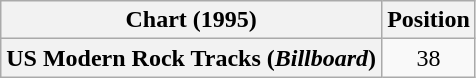<table class="wikitable plainrowheaders" style="text-align:center">
<tr>
<th>Chart (1995)</th>
<th>Position</th>
</tr>
<tr>
<th scope="row">US Modern Rock Tracks (<em>Billboard</em>)</th>
<td>38</td>
</tr>
</table>
